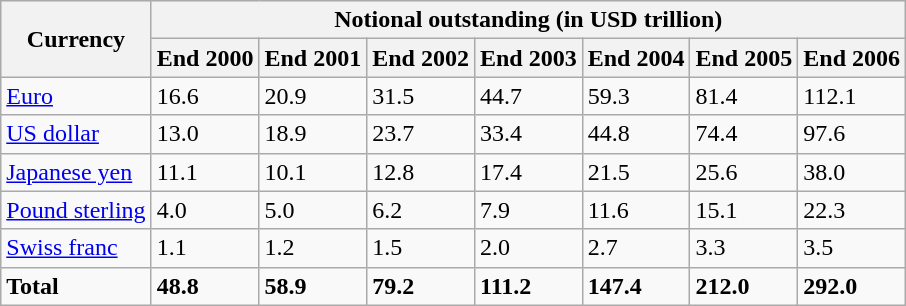<table class="wikitable">
<tr bgcolor="#ececec">
<th rowspan=2>Currency</th>
<th colspan=7>Notional outstanding (in USD trillion)</th>
</tr>
<tr>
<th>End 2000</th>
<th>End 2001</th>
<th>End 2002</th>
<th>End 2003</th>
<th>End 2004</th>
<th>End 2005</th>
<th>End 2006</th>
</tr>
<tr>
<td><a href='#'>Euro</a></td>
<td>16.6</td>
<td>20.9</td>
<td>31.5</td>
<td>44.7</td>
<td>59.3</td>
<td>81.4</td>
<td>112.1</td>
</tr>
<tr>
<td><a href='#'>US dollar</a></td>
<td>13.0</td>
<td>18.9</td>
<td>23.7</td>
<td>33.4</td>
<td>44.8</td>
<td>74.4</td>
<td>97.6</td>
</tr>
<tr>
<td><a href='#'>Japanese yen</a></td>
<td>11.1</td>
<td>10.1</td>
<td>12.8</td>
<td>17.4</td>
<td>21.5</td>
<td>25.6</td>
<td>38.0</td>
</tr>
<tr>
<td><a href='#'>Pound sterling</a></td>
<td>4.0</td>
<td>5.0</td>
<td>6.2</td>
<td>7.9</td>
<td>11.6</td>
<td>15.1</td>
<td>22.3</td>
</tr>
<tr>
<td><a href='#'>Swiss franc</a></td>
<td>1.1</td>
<td>1.2</td>
<td>1.5</td>
<td>2.0</td>
<td>2.7</td>
<td>3.3</td>
<td>3.5</td>
</tr>
<tr>
<td><strong>Total</strong></td>
<td><strong>48.8</strong></td>
<td><strong>58.9</strong></td>
<td><strong>79.2</strong></td>
<td><strong>111.2</strong></td>
<td><strong>147.4</strong></td>
<td><strong>212.0</strong></td>
<td><strong>292.0</strong></td>
</tr>
</table>
